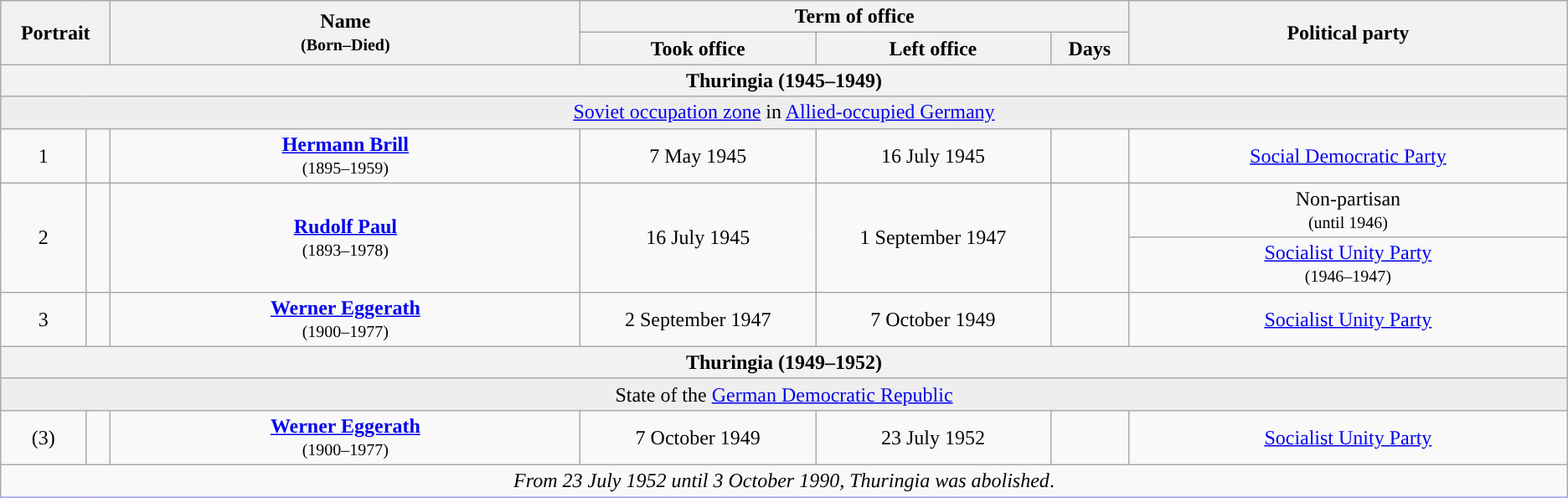<table class="wikitable" style="text-align:center; border:1px #AAAAFF solid">
<tr>
<th width=80px rowspan=2 colspan=2>Portrait</th>
<th width=30% rowspan=2>Name<br><small>(Born–Died)</small></th>
<th width=35% colspan=3>Term of office</th>
<th width=28% rowspan=2>Political party</th>
</tr>
<tr>
<th>Took office</th>
<th>Left office</th>
<th>Days</th>
</tr>
<tr>
<th colspan="7">Thuringia (1945–1949)</th>
</tr>
<tr>
<td bgcolor=#EEEEEE colspan=8><a href='#'>Soviet occupation zone</a> in <a href='#'>Allied-occupied Germany</a></td>
</tr>
<tr>
<td style="background:">1</td>
<td></td>
<td><strong><a href='#'>Hermann Brill</a></strong><br><small>(1895–1959)</small><br></td>
<td>7 May 1945</td>
<td>16 July 1945 </td>
<td></td>
<td><a href='#'>Social Democratic Party</a></td>
</tr>
<tr>
<td rowspan="2" style="background:">2</td>
<td rowspan="2"></td>
<td rowspan="2"><strong><a href='#'>Rudolf Paul</a></strong><br><small>(1893–1978)</small><br></td>
<td rowspan="2">16 July 1945</td>
<td rowspan="2">1 September 1947 </td>
<td rowspan="2"></td>
<td>Non-partisan<br><small>(until 1946)</small></td>
</tr>
<tr>
<td><a href='#'>Socialist Unity Party</a><br><small>(1946–1947)</small></td>
</tr>
<tr>
<td style="background:">3</td>
<td></td>
<td><strong><a href='#'>Werner Eggerath</a></strong><br><small>(1900–1977)</small><br></td>
<td>2 September 1947</td>
<td>7 October 1949</td>
<td></td>
<td><a href='#'>Socialist Unity Party</a></td>
</tr>
<tr>
<th colspan="7">Thuringia (1949–1952)</th>
</tr>
<tr>
<td bgcolor=#EEEEEE colspan=8>State of the <a href='#'>German Democratic Republic</a></td>
</tr>
<tr>
<td style="background:">(3)</td>
<td></td>
<td><strong><a href='#'>Werner Eggerath</a></strong><br><small>(1900–1977)</small><br></td>
<td>7 October 1949</td>
<td>23 July 1952</td>
<td></td>
<td><a href='#'>Socialist Unity Party</a></td>
</tr>
<tr>
<td colspan="7"><em>From 23 July 1952 until 3 October 1990, Thuringia was abolished</em>.</td>
</tr>
<tr>
</tr>
</table>
